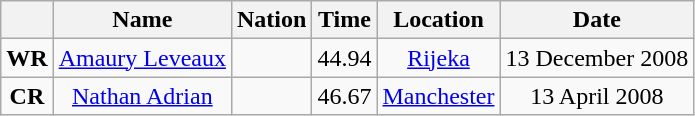<table class=wikitable style=text-align:center>
<tr>
<th></th>
<th>Name</th>
<th>Nation</th>
<th>Time</th>
<th>Location</th>
<th>Date</th>
</tr>
<tr>
<td><strong>WR</strong></td>
<td><a href='#'>Amaury Leveaux</a></td>
<td></td>
<td align=left>44.94</td>
<td><a href='#'>Rijeka</a></td>
<td>13 December 2008</td>
</tr>
<tr>
<td><strong>CR</strong></td>
<td><a href='#'>Nathan Adrian</a></td>
<td></td>
<td align=left>46.67</td>
<td><a href='#'>Manchester</a></td>
<td>13 April 2008</td>
</tr>
</table>
